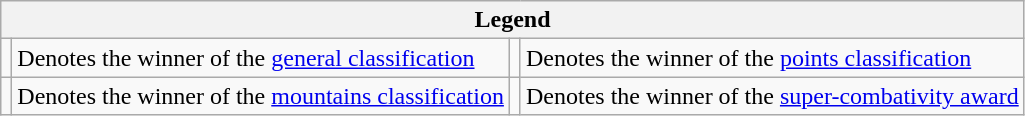<table class="wikitable">
<tr>
<th scope="col" colspan="4">Legend</th>
</tr>
<tr>
<td></td>
<td>Denotes the winner of the <a href='#'>general classification</a></td>
<td></td>
<td>Denotes the winner of the <a href='#'>points classification</a></td>
</tr>
<tr>
<td></td>
<td>Denotes the winner of the <a href='#'>mountains classification</a></td>
<td></td>
<td>Denotes the winner of the <a href='#'>super-combativity award</a></td>
</tr>
</table>
